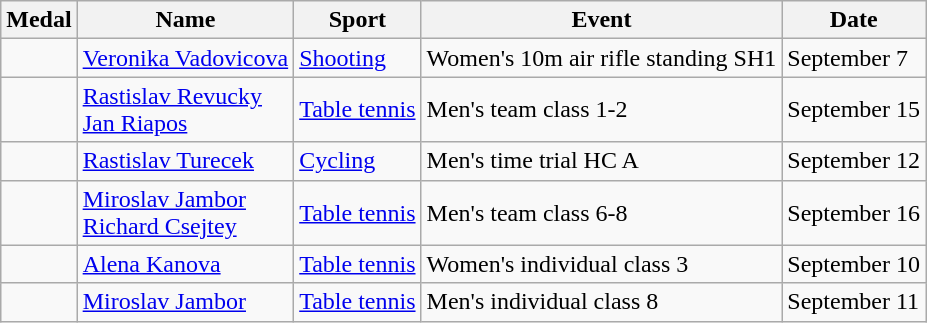<table class="wikitable sortable">
<tr>
<th>Medal</th>
<th>Name</th>
<th>Sport</th>
<th>Event</th>
<th>Date</th>
</tr>
<tr>
<td></td>
<td><a href='#'>Veronika Vadovicova</a></td>
<td><a href='#'>Shooting</a></td>
<td>Women's 10m air rifle standing SH1</td>
<td>September 7</td>
</tr>
<tr>
<td></td>
<td><a href='#'>Rastislav Revucky</a><br><a href='#'>Jan Riapos</a></td>
<td><a href='#'>Table tennis</a></td>
<td>Men's team class 1-2</td>
<td>September 15</td>
</tr>
<tr>
<td></td>
<td><a href='#'>Rastislav Turecek</a></td>
<td><a href='#'>Cycling</a></td>
<td>Men's time trial HC A</td>
<td>September 12</td>
</tr>
<tr>
<td></td>
<td><a href='#'>Miroslav Jambor</a><br><a href='#'>Richard Csejtey</a></td>
<td><a href='#'>Table tennis</a></td>
<td>Men's team class 6-8</td>
<td>September 16</td>
</tr>
<tr>
<td></td>
<td><a href='#'>Alena Kanova</a></td>
<td><a href='#'>Table tennis</a></td>
<td>Women's individual class 3</td>
<td>September 10</td>
</tr>
<tr>
<td></td>
<td><a href='#'>Miroslav Jambor</a></td>
<td><a href='#'>Table tennis</a></td>
<td>Men's individual class 8</td>
<td>September 11</td>
</tr>
</table>
